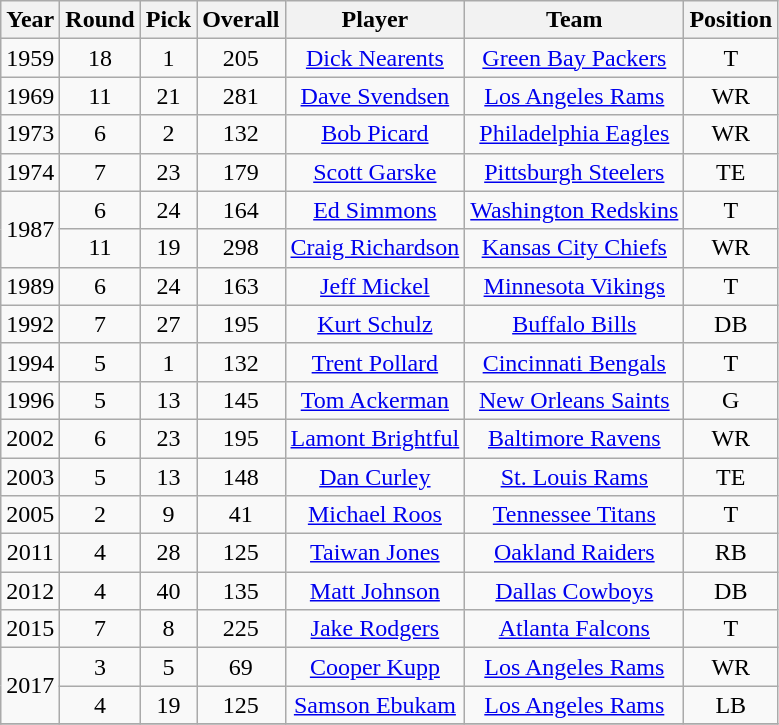<table class="wikitable sortable" style="text-align: center;">
<tr>
<th>Year</th>
<th>Round</th>
<th>Pick</th>
<th>Overall</th>
<th>Player</th>
<th>Team</th>
<th>Position</th>
</tr>
<tr>
<td>1959</td>
<td>18</td>
<td>1</td>
<td>205</td>
<td><a href='#'>Dick Nearents</a></td>
<td><a href='#'>Green Bay Packers</a></td>
<td>T</td>
</tr>
<tr>
<td>1969</td>
<td>11</td>
<td>21</td>
<td>281</td>
<td><a href='#'>Dave Svendsen</a></td>
<td><a href='#'>Los Angeles Rams</a></td>
<td>WR</td>
</tr>
<tr>
<td>1973</td>
<td>6</td>
<td>2</td>
<td>132</td>
<td><a href='#'>Bob Picard</a></td>
<td><a href='#'>Philadelphia Eagles</a></td>
<td>WR</td>
</tr>
<tr>
<td>1974</td>
<td>7</td>
<td>23</td>
<td>179</td>
<td><a href='#'>Scott Garske</a></td>
<td><a href='#'>Pittsburgh Steelers</a></td>
<td>TE</td>
</tr>
<tr>
<td rowspan="2">1987</td>
<td>6</td>
<td>24</td>
<td>164</td>
<td><a href='#'>Ed Simmons</a></td>
<td><a href='#'>Washington Redskins</a></td>
<td>T</td>
</tr>
<tr>
<td>11</td>
<td>19</td>
<td>298</td>
<td><a href='#'>Craig Richardson</a></td>
<td><a href='#'>Kansas City Chiefs</a></td>
<td>WR</td>
</tr>
<tr>
<td>1989</td>
<td>6</td>
<td>24</td>
<td>163</td>
<td><a href='#'>Jeff Mickel</a></td>
<td><a href='#'>Minnesota Vikings</a></td>
<td>T</td>
</tr>
<tr>
<td>1992</td>
<td>7</td>
<td>27</td>
<td>195</td>
<td><a href='#'>Kurt Schulz</a></td>
<td><a href='#'>Buffalo Bills</a></td>
<td>DB</td>
</tr>
<tr>
<td>1994</td>
<td>5</td>
<td>1</td>
<td>132</td>
<td><a href='#'>Trent Pollard</a></td>
<td><a href='#'>Cincinnati Bengals</a></td>
<td>T</td>
</tr>
<tr>
<td>1996</td>
<td>5</td>
<td>13</td>
<td>145</td>
<td><a href='#'>Tom Ackerman</a></td>
<td><a href='#'>New Orleans Saints</a></td>
<td>G</td>
</tr>
<tr>
<td>2002</td>
<td>6</td>
<td>23</td>
<td>195</td>
<td><a href='#'>Lamont Brightful</a></td>
<td><a href='#'>Baltimore Ravens</a></td>
<td>WR</td>
</tr>
<tr>
<td>2003</td>
<td>5</td>
<td>13</td>
<td>148</td>
<td><a href='#'>Dan Curley</a></td>
<td><a href='#'>St. Louis Rams</a></td>
<td>TE</td>
</tr>
<tr>
<td>2005</td>
<td>2</td>
<td>9</td>
<td>41</td>
<td><a href='#'>Michael Roos</a></td>
<td><a href='#'>Tennessee Titans</a></td>
<td>T</td>
</tr>
<tr>
<td>2011</td>
<td>4</td>
<td>28</td>
<td>125</td>
<td><a href='#'>Taiwan Jones</a></td>
<td><a href='#'>Oakland Raiders</a></td>
<td>RB</td>
</tr>
<tr>
<td>2012</td>
<td>4</td>
<td>40</td>
<td>135</td>
<td><a href='#'>Matt Johnson</a></td>
<td><a href='#'>Dallas Cowboys</a></td>
<td>DB</td>
</tr>
<tr>
<td>2015</td>
<td>7</td>
<td>8</td>
<td>225</td>
<td><a href='#'>Jake Rodgers</a></td>
<td><a href='#'>Atlanta Falcons</a></td>
<td>T</td>
</tr>
<tr>
<td rowspan="2">2017</td>
<td>3</td>
<td>5</td>
<td>69</td>
<td><a href='#'>Cooper Kupp</a></td>
<td><a href='#'>Los Angeles Rams</a></td>
<td>WR</td>
</tr>
<tr>
<td>4</td>
<td>19</td>
<td>125</td>
<td><a href='#'>Samson Ebukam</a></td>
<td><a href='#'>Los Angeles Rams</a></td>
<td>LB</td>
</tr>
<tr>
</tr>
</table>
